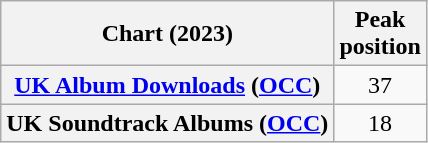<table class="wikitable sortable plainrowheaders" style="text-align:center">
<tr>
<th scope="col">Chart (2023)</th>
<th scope="col">Peak<br>position</th>
</tr>
<tr>
<th scope="row"><a href='#'>UK Album Downloads</a> (<a href='#'>OCC</a>)</th>
<td>37</td>
</tr>
<tr>
<th scope="row">UK Soundtrack Albums (<a href='#'>OCC</a>)</th>
<td>18</td>
</tr>
</table>
